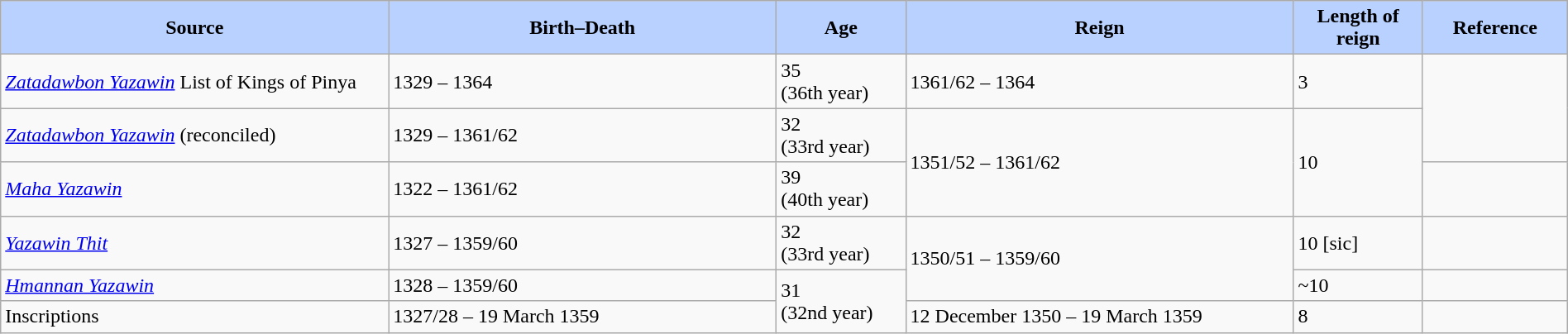<table width=100% class="wikitable">
<tr>
<th style="background-color:#B9D1FF" width=15%>Source</th>
<th style="background-color:#B9D1FF" width=15%>Birth–Death</th>
<th style="background-color:#B9D1FF" width=5%>Age</th>
<th style="background-color:#B9D1FF" width=15%>Reign</th>
<th style="background-color:#B9D1FF" width=5%>Length of reign</th>
<th style="background-color:#B9D1FF" width=5%>Reference</th>
</tr>
<tr>
<td><em><a href='#'>Zatadawbon Yazawin</a></em> List of Kings of Pinya</td>
<td> 1329 – 1364</td>
<td>35 <br> (36th year)</td>
<td>1361/62 – 1364</td>
<td>3</td>
<td rowspan="2"></td>
</tr>
<tr>
<td><em><a href='#'>Zatadawbon Yazawin</a></em> (reconciled)</td>
<td> 1329 – 1361/62</td>
<td>32 <br> (33rd year)</td>
<td rowspan="2">1351/52 – 1361/62</td>
<td rowspan="2">10</td>
</tr>
<tr>
<td><em><a href='#'>Maha Yazawin</a></em></td>
<td> 1322 – 1361/62</td>
<td>39 <br> (40th year)</td>
<td></td>
</tr>
<tr>
<td><em><a href='#'>Yazawin Thit</a></em></td>
<td> 1327 – 1359/60</td>
<td>32 <br> (33rd year)</td>
<td rowspan="2">1350/51 – 1359/60</td>
<td>10 [sic]</td>
<td></td>
</tr>
<tr>
<td><em><a href='#'>Hmannan Yazawin</a></em></td>
<td> 1328 – 1359/60</td>
<td rowspan="2">31 <br> (32nd year)</td>
<td>~10</td>
<td></td>
</tr>
<tr>
<td>Inscriptions</td>
<td>1327/28 – 19 March 1359</td>
<td>12 December 1350 – 19 March 1359</td>
<td>8</td>
<td></td>
</tr>
</table>
